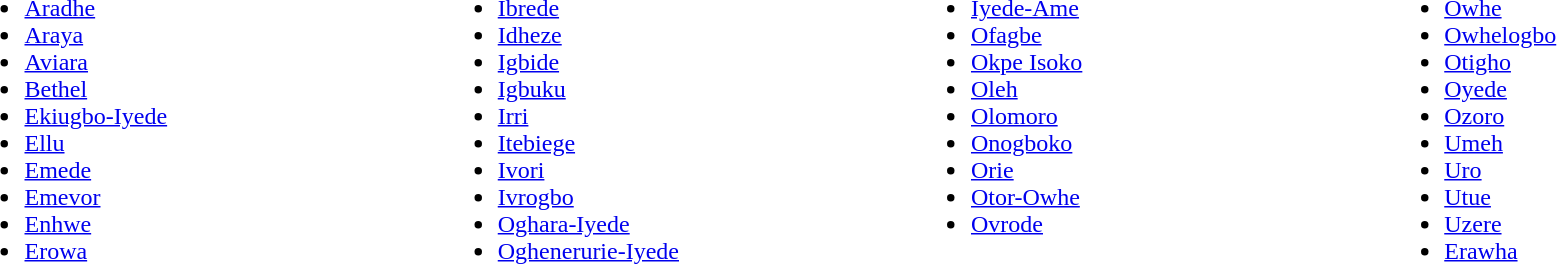<table width=100%>
<tr valign ="top">
<td width=25%><br><ul><li><a href='#'>Aradhe</a></li><li><a href='#'>Araya</a></li><li><a href='#'>Aviara</a></li><li><a href='#'>Bethel</a></li><li><a href='#'>Ekiugbo-Iyede</a></li><li><a href='#'>Ellu</a></li><li><a href='#'>Emede</a></li><li><a href='#'>Emevor</a></li><li><a href='#'>Enhwe</a></li><li><a href='#'>Erowa</a></li></ul></td>
<td width=25%><br><ul><li><a href='#'>Ibrede</a></li><li><a href='#'>Idheze</a></li><li><a href='#'>Igbide</a></li><li><a href='#'>Igbuku</a></li><li><a href='#'>Irri</a></li><li><a href='#'>Itebiege</a></li><li><a href='#'>Ivori</a></li><li><a href='#'>Ivrogbo</a></li><li><a href='#'>Oghara-Iyede</a></li><li><a href='#'>Oghenerurie-Iyede</a></li></ul></td>
<td width=25%><br><ul><li><a href='#'>Iyede-Ame</a></li><li><a href='#'>Ofagbe</a></li><li><a href='#'>Okpe Isoko</a></li><li><a href='#'>Oleh</a></li><li><a href='#'>Olomoro</a></li><li><a href='#'>Onogboko</a></li><li><a href='#'>Orie</a></li><li><a href='#'>Otor-Owhe</a></li><li><a href='#'>Ovrode</a></li></ul></td>
<td width=25%><br><ul><li><a href='#'>Owhe</a></li><li><a href='#'>Owhelogbo</a></li><li><a href='#'>Otigho</a></li><li><a href='#'>Oyede</a></li><li><a href='#'>Ozoro</a></li><li><a href='#'>Umeh</a></li><li><a href='#'>Uro</a></li><li><a href='#'>Utue</a></li><li><a href='#'>Uzere</a></li><li><a href='#'>Erawha</a></li></ul></td>
</tr>
</table>
